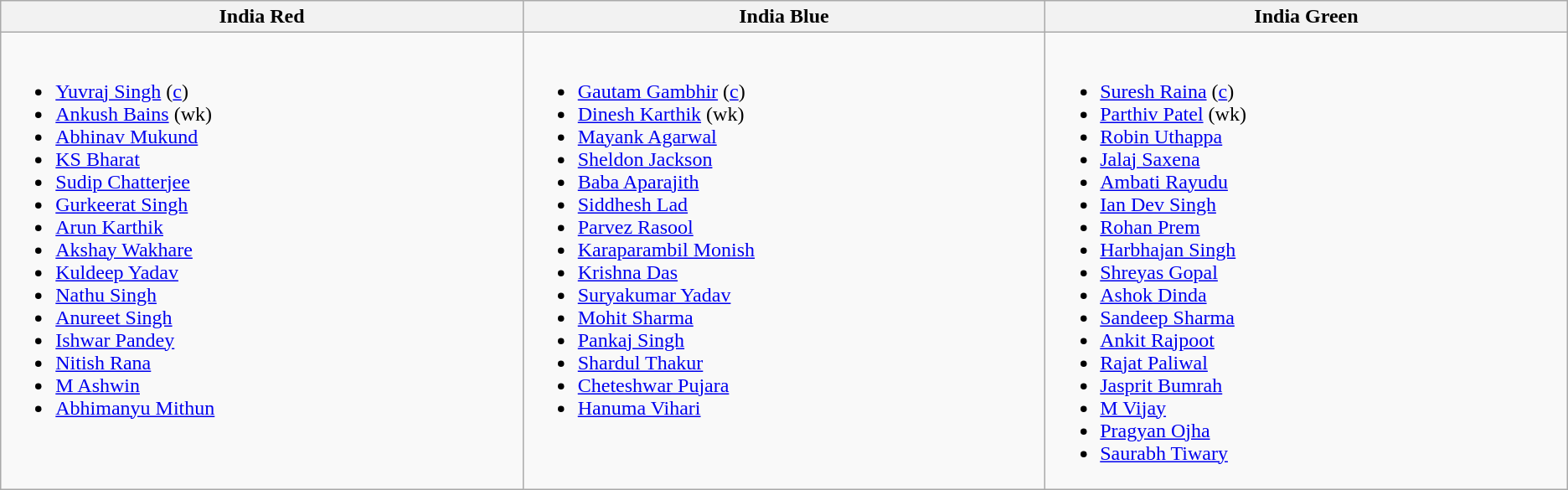<table class="wikitable">
<tr>
<th style="width:15%;">India Red</th>
<th style="width:15%;">India Blue</th>
<th style="width:15%;">India Green</th>
</tr>
<tr style="vertical-align:top">
<td><br><ul><li><a href='#'>Yuvraj Singh</a> (<a href='#'>c</a>)</li><li><a href='#'>Ankush Bains</a> (wk)</li><li><a href='#'>Abhinav Mukund</a></li><li><a href='#'>KS Bharat</a></li><li><a href='#'>Sudip Chatterjee</a></li><li><a href='#'>Gurkeerat Singh</a></li><li><a href='#'>Arun Karthik</a></li><li><a href='#'>Akshay Wakhare</a></li><li><a href='#'>Kuldeep Yadav</a></li><li><a href='#'>Nathu Singh</a></li><li><a href='#'>Anureet Singh</a></li><li><a href='#'>Ishwar Pandey</a></li><li><a href='#'>Nitish Rana</a></li><li><a href='#'>M Ashwin</a></li><li><a href='#'>Abhimanyu Mithun</a></li></ul></td>
<td><br><ul><li><a href='#'>Gautam Gambhir</a> (<a href='#'>c</a>)</li><li><a href='#'>Dinesh Karthik</a> (wk)</li><li><a href='#'>Mayank Agarwal</a></li><li><a href='#'>Sheldon Jackson</a></li><li><a href='#'>Baba Aparajith</a></li><li><a href='#'>Siddhesh Lad</a></li><li><a href='#'>Parvez Rasool</a></li><li><a href='#'>Karaparambil Monish</a></li><li><a href='#'>Krishna Das</a></li><li><a href='#'>Suryakumar Yadav</a></li><li><a href='#'>Mohit Sharma</a></li><li><a href='#'>Pankaj Singh</a></li><li><a href='#'>Shardul Thakur</a></li><li><a href='#'>Cheteshwar Pujara</a></li><li><a href='#'>Hanuma Vihari</a></li></ul></td>
<td><br><ul><li><a href='#'>Suresh Raina</a> (<a href='#'>c</a>)</li><li><a href='#'>Parthiv Patel</a> (wk)</li><li><a href='#'>Robin Uthappa</a></li><li><a href='#'>Jalaj Saxena</a></li><li><a href='#'>Ambati Rayudu</a></li><li><a href='#'>Ian Dev Singh</a></li><li><a href='#'>Rohan Prem</a></li><li><a href='#'>Harbhajan Singh</a></li><li><a href='#'>Shreyas Gopal</a></li><li><a href='#'>Ashok Dinda</a></li><li><a href='#'>Sandeep Sharma</a></li><li><a href='#'>Ankit Rajpoot</a></li><li><a href='#'>Rajat Paliwal</a></li><li><a href='#'>Jasprit Bumrah</a></li><li><a href='#'>M Vijay</a></li><li><a href='#'>Pragyan Ojha</a></li><li><a href='#'>Saurabh Tiwary</a></li></ul></td>
</tr>
</table>
